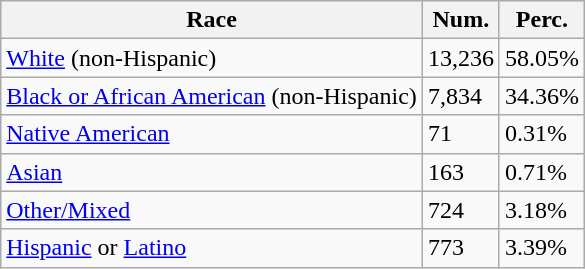<table class="wikitable">
<tr>
<th>Race</th>
<th>Num.</th>
<th>Perc.</th>
</tr>
<tr>
<td><a href='#'>White</a> (non-Hispanic)</td>
<td>13,236</td>
<td>58.05%</td>
</tr>
<tr>
<td><a href='#'>Black or African American</a> (non-Hispanic)</td>
<td>7,834</td>
<td>34.36%</td>
</tr>
<tr>
<td><a href='#'>Native American</a></td>
<td>71</td>
<td>0.31%</td>
</tr>
<tr>
<td><a href='#'>Asian</a></td>
<td>163</td>
<td>0.71%</td>
</tr>
<tr>
<td><a href='#'>Other/Mixed</a></td>
<td>724</td>
<td>3.18%</td>
</tr>
<tr>
<td><a href='#'>Hispanic</a> or <a href='#'>Latino</a></td>
<td>773</td>
<td>3.39%</td>
</tr>
</table>
